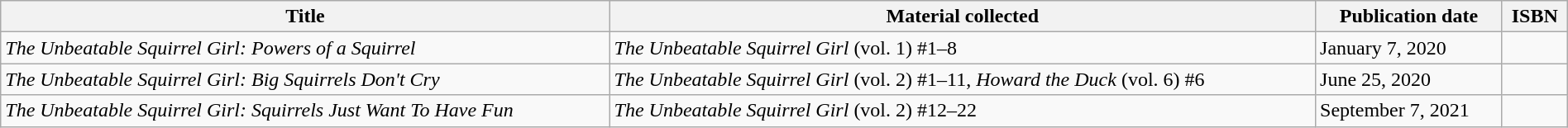<table class="wikitable" style="width:100%;">
<tr>
<th>Title</th>
<th>Material collected</th>
<th>Publication date</th>
<th>ISBN</th>
</tr>
<tr>
<td><em>The Unbeatable Squirrel Girl: Powers of a Squirrel</em></td>
<td><em>The Unbeatable Squirrel Girl</em> (vol. 1) #1–8</td>
<td>January 7, 2020</td>
<td></td>
</tr>
<tr>
<td><em>The Unbeatable Squirrel Girl: Big Squirrels Don't Cry</em></td>
<td><em>The Unbeatable Squirrel Girl</em> (vol. 2) #1–11, <em>Howard the Duck</em> (vol. 6) #6</td>
<td>June 25, 2020</td>
<td></td>
</tr>
<tr>
<td><em>The Unbeatable Squirrel Girl: Squirrels Just Want To Have Fun</em></td>
<td><em>The Unbeatable Squirrel Girl</em> (vol. 2) #12–22</td>
<td>September 7, 2021</td>
<td></td>
</tr>
</table>
